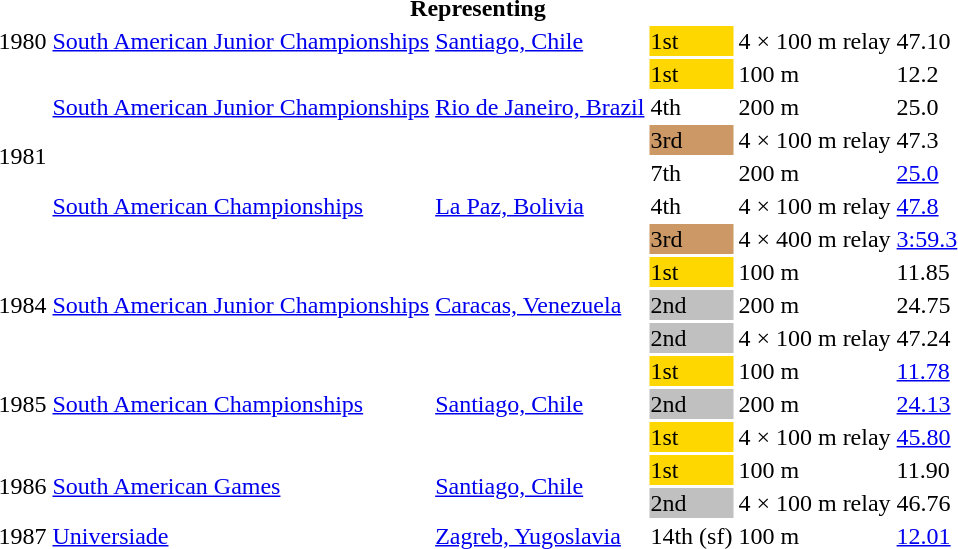<table>
<tr>
<th colspan="6">Representing </th>
</tr>
<tr>
<td>1980</td>
<td><a href='#'>South American Junior Championships</a></td>
<td><a href='#'>Santiago, Chile</a></td>
<td bgcolor=gold>1st</td>
<td>4 × 100 m relay</td>
<td>47.10</td>
</tr>
<tr>
<td rowspan=6>1981</td>
<td rowspan=3><a href='#'>South American Junior Championships</a></td>
<td rowspan=3><a href='#'>Rio de Janeiro, Brazil</a></td>
<td bgcolor=gold>1st</td>
<td>100 m</td>
<td>12.2</td>
</tr>
<tr>
<td>4th</td>
<td>200 m</td>
<td>25.0</td>
</tr>
<tr>
<td bgcolor=cc9966>3rd</td>
<td>4 × 100 m relay</td>
<td>47.3</td>
</tr>
<tr>
<td rowspan=3><a href='#'>South American Championships</a></td>
<td rowspan=3><a href='#'>La Paz, Bolivia</a></td>
<td>7th</td>
<td>200 m</td>
<td><a href='#'>25.0</a></td>
</tr>
<tr>
<td>4th</td>
<td>4 × 100 m relay</td>
<td><a href='#'>47.8</a></td>
</tr>
<tr>
<td bgcolor=cc9966>3rd</td>
<td>4 × 400 m relay</td>
<td><a href='#'>3:59.3</a></td>
</tr>
<tr>
<td rowspan=3>1984</td>
<td rowspan=3><a href='#'>South American Junior Championships</a></td>
<td rowspan=3><a href='#'>Caracas, Venezuela</a></td>
<td bgcolor=gold>1st</td>
<td>100 m</td>
<td>11.85</td>
</tr>
<tr>
<td bgcolor=silver>2nd</td>
<td>200 m</td>
<td>24.75</td>
</tr>
<tr>
<td bgcolor=silver>2nd</td>
<td>4 × 100 m relay</td>
<td>47.24</td>
</tr>
<tr>
<td rowspan=3>1985</td>
<td rowspan=3><a href='#'>South American Championships</a></td>
<td rowspan=3><a href='#'>Santiago, Chile</a></td>
<td bgcolor=gold>1st</td>
<td>100 m</td>
<td><a href='#'>11.78</a></td>
</tr>
<tr>
<td bgcolor=silver>2nd</td>
<td>200 m</td>
<td><a href='#'>24.13</a></td>
</tr>
<tr>
<td bgcolor=gold>1st</td>
<td>4 × 100 m relay</td>
<td><a href='#'>45.80</a></td>
</tr>
<tr>
<td rowspan=2>1986</td>
<td rowspan=2><a href='#'>South American Games</a></td>
<td rowspan=2><a href='#'>Santiago, Chile</a></td>
<td bgcolor=gold>1st</td>
<td>100 m</td>
<td>11.90</td>
</tr>
<tr>
<td bgcolor=silver>2nd</td>
<td>4 × 100 m relay</td>
<td>46.76</td>
</tr>
<tr>
<td>1987</td>
<td><a href='#'>Universiade</a></td>
<td><a href='#'>Zagreb, Yugoslavia</a></td>
<td>14th (sf)</td>
<td>100 m</td>
<td><a href='#'>12.01</a></td>
</tr>
</table>
